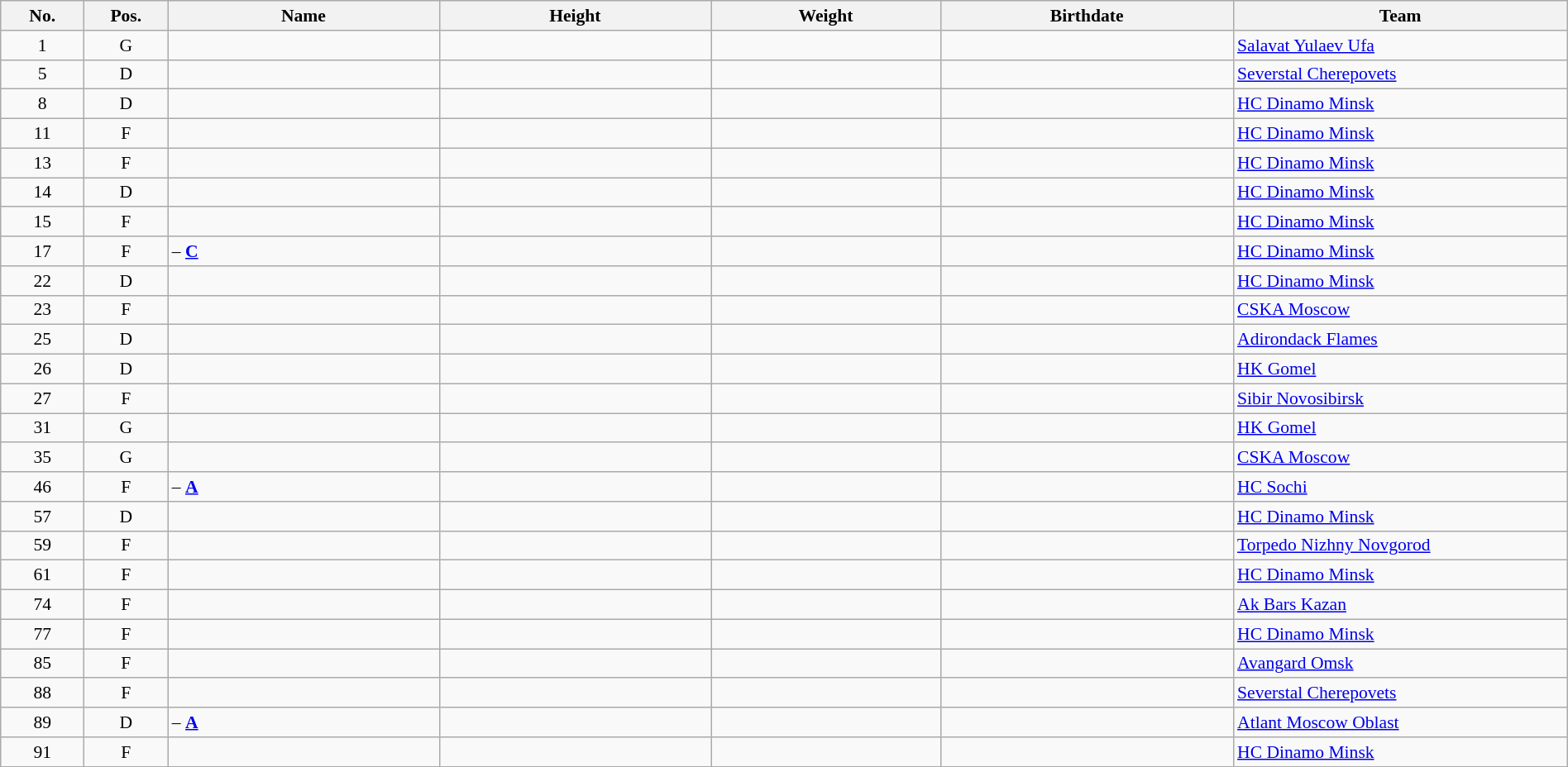<table width="100%" class="wikitable sortable" style="font-size: 90%; text-align: center;">
<tr>
<th style="width:  4%;">No.</th>
<th style="width:  4%;">Pos.</th>
<th style="width: 13%;">Name</th>
<th style="width: 13%;">Height</th>
<th style="width: 11%;">Weight</th>
<th style="width: 14%;">Birthdate</th>
<th style="width: 16%;">Team</th>
</tr>
<tr>
<td>1</td>
<td>G</td>
<td align=left></td>
<td></td>
<td></td>
<td></td>
<td style="text-align:left;"> <a href='#'>Salavat Yulaev Ufa</a></td>
</tr>
<tr>
<td>5</td>
<td>D</td>
<td align=left></td>
<td></td>
<td></td>
<td></td>
<td style="text-align:left;"> <a href='#'>Severstal Cherepovets</a></td>
</tr>
<tr>
<td>8</td>
<td>D</td>
<td align=left></td>
<td></td>
<td></td>
<td></td>
<td style="text-align:left;"> <a href='#'>HC Dinamo Minsk</a></td>
</tr>
<tr>
<td>11</td>
<td>F</td>
<td align=left></td>
<td></td>
<td></td>
<td></td>
<td style="text-align:left;"> <a href='#'>HC Dinamo Minsk</a></td>
</tr>
<tr>
<td>13</td>
<td>F</td>
<td align=left></td>
<td></td>
<td></td>
<td></td>
<td style="text-align:left;"> <a href='#'>HC Dinamo Minsk</a></td>
</tr>
<tr>
<td>14</td>
<td>D</td>
<td align=left></td>
<td></td>
<td></td>
<td></td>
<td style="text-align:left;"> <a href='#'>HC Dinamo Minsk</a></td>
</tr>
<tr>
<td>15</td>
<td>F</td>
<td align=left></td>
<td></td>
<td></td>
<td></td>
<td style="text-align:left;"> <a href='#'>HC Dinamo Minsk</a></td>
</tr>
<tr>
<td>17</td>
<td>F</td>
<td align=left> – <strong><a href='#'>C</a></strong></td>
<td></td>
<td></td>
<td></td>
<td style="text-align:left;"> <a href='#'>HC Dinamo Minsk</a></td>
</tr>
<tr>
<td>22</td>
<td>D</td>
<td align=left></td>
<td></td>
<td></td>
<td></td>
<td style="text-align:left;"> <a href='#'>HC Dinamo Minsk</a></td>
</tr>
<tr>
<td>23</td>
<td>F</td>
<td align=left></td>
<td></td>
<td></td>
<td></td>
<td style="text-align:left;"> <a href='#'>CSKA Moscow</a></td>
</tr>
<tr>
<td>25</td>
<td>D</td>
<td align=left></td>
<td></td>
<td></td>
<td></td>
<td style="text-align:left;"> <a href='#'>Adirondack Flames</a></td>
</tr>
<tr>
<td>26</td>
<td>D</td>
<td align=left></td>
<td></td>
<td></td>
<td></td>
<td style="text-align:left;"> <a href='#'>HK Gomel</a></td>
</tr>
<tr>
<td>27</td>
<td>F</td>
<td align=left></td>
<td></td>
<td></td>
<td></td>
<td style="text-align:left;"> <a href='#'>Sibir Novosibirsk</a></td>
</tr>
<tr>
<td>31</td>
<td>G</td>
<td align=left></td>
<td></td>
<td></td>
<td></td>
<td style="text-align:left;"> <a href='#'>HK Gomel</a></td>
</tr>
<tr>
<td>35</td>
<td>G</td>
<td align=left></td>
<td></td>
<td></td>
<td></td>
<td style="text-align:left;"> <a href='#'>CSKA Moscow</a></td>
</tr>
<tr>
<td>46</td>
<td>F</td>
<td align=left> – <strong><a href='#'>A</a></strong></td>
<td></td>
<td></td>
<td></td>
<td style="text-align:left;"> <a href='#'>HC Sochi</a></td>
</tr>
<tr>
<td>57</td>
<td>D</td>
<td align=left></td>
<td></td>
<td></td>
<td></td>
<td style="text-align:left;"> <a href='#'>HC Dinamo Minsk</a></td>
</tr>
<tr>
<td>59</td>
<td>F</td>
<td align=left></td>
<td></td>
<td></td>
<td></td>
<td style="text-align:left;"> <a href='#'>Torpedo Nizhny Novgorod</a></td>
</tr>
<tr>
<td>61</td>
<td>F</td>
<td align=left></td>
<td></td>
<td></td>
<td></td>
<td style="text-align:left;"> <a href='#'>HC Dinamo Minsk</a></td>
</tr>
<tr>
<td>74</td>
<td>F</td>
<td align=left></td>
<td></td>
<td></td>
<td></td>
<td style="text-align:left;"> <a href='#'>Ak Bars Kazan</a></td>
</tr>
<tr>
<td>77</td>
<td>F</td>
<td align=left></td>
<td></td>
<td></td>
<td></td>
<td style="text-align:left;"> <a href='#'>HC Dinamo Minsk</a></td>
</tr>
<tr>
<td>85</td>
<td>F</td>
<td align=left></td>
<td></td>
<td></td>
<td></td>
<td style="text-align:left;"> <a href='#'>Avangard Omsk</a></td>
</tr>
<tr>
<td>88</td>
<td>F</td>
<td align=left></td>
<td></td>
<td></td>
<td></td>
<td style="text-align:left;"> <a href='#'>Severstal Cherepovets</a></td>
</tr>
<tr>
<td>89</td>
<td>D</td>
<td align=left> – <strong><a href='#'>A</a></strong></td>
<td></td>
<td></td>
<td></td>
<td style="text-align:left;"> <a href='#'>Atlant Moscow Oblast</a></td>
</tr>
<tr>
<td>91</td>
<td>F</td>
<td align=left></td>
<td></td>
<td></td>
<td></td>
<td style="text-align:left;"> <a href='#'>HC Dinamo Minsk</a></td>
</tr>
</table>
